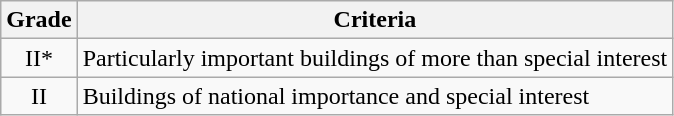<table class="wikitable">
<tr>
<th>Grade</th>
<th>Criteria</th>
</tr>
<tr>
<td align="center" >II*</td>
<td>Particularly important buildings of more than special interest</td>
</tr>
<tr>
<td align="center" >II</td>
<td>Buildings of national importance and special interest</td>
</tr>
</table>
